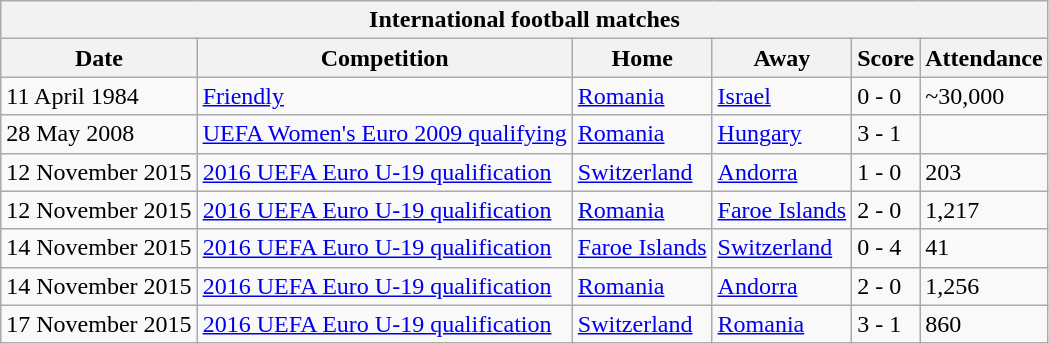<table class="wikitable" style="text-align: left;font-size:100%;">
<tr>
<th colspan=6>International football matches</th>
</tr>
<tr>
<th>Date</th>
<th>Competition</th>
<th>Home</th>
<th>Away</th>
<th>Score</th>
<th>Attendance</th>
</tr>
<tr>
<td>11 April 1984</td>
<td><a href='#'>Friendly</a></td>
<td> <a href='#'>Romania</a></td>
<td>          <a href='#'>Israel</a></td>
<td>0 - 0</td>
<td>~30,000</td>
</tr>
<tr>
<td>28 May 2008</td>
<td><a href='#'>UEFA Women's Euro 2009 qualifying</a></td>
<td> <a href='#'>Romania</a></td>
<td> <a href='#'>Hungary</a></td>
<td>3 - 1</td>
<td></td>
</tr>
<tr>
<td>12 November 2015</td>
<td><a href='#'>2016 UEFA Euro U-19 qualification</a></td>
<td> <a href='#'>Switzerland</a></td>
<td> <a href='#'>Andorra</a></td>
<td>1 - 0</td>
<td>203</td>
</tr>
<tr>
<td>12 November 2015</td>
<td><a href='#'>2016 UEFA Euro U-19 qualification</a></td>
<td> <a href='#'>Romania</a></td>
<td> <a href='#'>Faroe Islands</a></td>
<td>2 - 0</td>
<td>1,217</td>
</tr>
<tr>
<td>14 November 2015</td>
<td><a href='#'>2016 UEFA Euro U-19 qualification</a></td>
<td> <a href='#'>Faroe Islands</a></td>
<td> <a href='#'>Switzerland</a></td>
<td>0 - 4</td>
<td>41</td>
</tr>
<tr>
<td>14 November 2015</td>
<td><a href='#'>2016 UEFA Euro U-19 qualification</a></td>
<td> <a href='#'>Romania</a></td>
<td> <a href='#'>Andorra</a></td>
<td>2 - 0</td>
<td>1,256</td>
</tr>
<tr>
<td>17 November 2015</td>
<td><a href='#'>2016 UEFA Euro U-19 qualification</a></td>
<td> <a href='#'>Switzerland</a></td>
<td> <a href='#'>Romania</a></td>
<td>3 - 1</td>
<td>860</td>
</tr>
</table>
